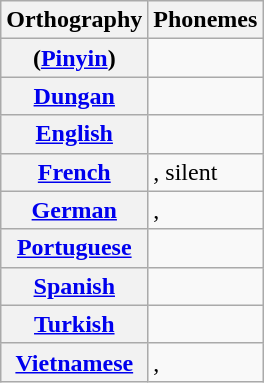<table class="wikitable mw-collapsible">
<tr>
<th>Orthography</th>
<th>Phonemes</th>
</tr>
<tr>
<th> (<a href='#'>Pinyin</a>)</th>
<td></td>
</tr>
<tr>
<th><a href='#'>Dungan</a></th>
<td></td>
</tr>
<tr>
<th><a href='#'>English</a></th>
<td></td>
</tr>
<tr>
<th><a href='#'>French</a></th>
<td>, silent</td>
</tr>
<tr>
<th><a href='#'>German</a></th>
<td>, </td>
</tr>
<tr>
<th><a href='#'>Portuguese</a></th>
<td></td>
</tr>
<tr>
<th><a href='#'>Spanish</a></th>
<td></td>
</tr>
<tr>
<th><a href='#'>Turkish</a></th>
<td></td>
</tr>
<tr>
<th><a href='#'>Vietnamese</a></th>
<td>, </td>
</tr>
</table>
